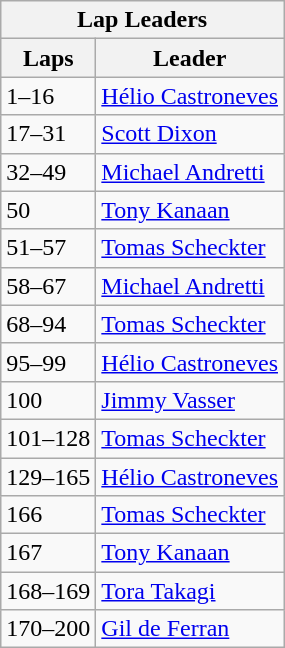<table class="wikitable">
<tr>
<th colspan=2>Lap Leaders</th>
</tr>
<tr>
<th>Laps</th>
<th>Leader</th>
</tr>
<tr>
<td>1–16</td>
<td><a href='#'>Hélio Castroneves</a></td>
</tr>
<tr>
<td>17–31</td>
<td><a href='#'>Scott Dixon</a></td>
</tr>
<tr>
<td>32–49</td>
<td><a href='#'>Michael Andretti</a></td>
</tr>
<tr>
<td>50</td>
<td><a href='#'>Tony Kanaan</a></td>
</tr>
<tr>
<td>51–57</td>
<td><a href='#'>Tomas Scheckter</a></td>
</tr>
<tr>
<td>58–67</td>
<td><a href='#'>Michael Andretti</a></td>
</tr>
<tr>
<td>68–94</td>
<td><a href='#'>Tomas Scheckter</a></td>
</tr>
<tr>
<td>95–99</td>
<td><a href='#'>Hélio Castroneves</a></td>
</tr>
<tr>
<td>100</td>
<td><a href='#'>Jimmy Vasser</a></td>
</tr>
<tr>
<td>101–128</td>
<td><a href='#'>Tomas Scheckter</a></td>
</tr>
<tr>
<td>129–165</td>
<td><a href='#'>Hélio Castroneves</a></td>
</tr>
<tr>
<td>166</td>
<td><a href='#'>Tomas Scheckter</a></td>
</tr>
<tr>
<td>167</td>
<td><a href='#'>Tony Kanaan</a></td>
</tr>
<tr>
<td>168–169</td>
<td><a href='#'>Tora Takagi</a></td>
</tr>
<tr>
<td>170–200</td>
<td><a href='#'>Gil de Ferran</a></td>
</tr>
</table>
